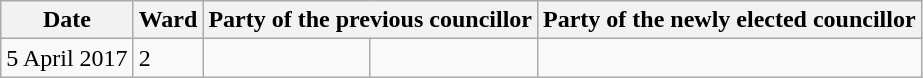<table class="wikitable">
<tr>
<th>Date</th>
<th>Ward</th>
<th colspan=2>Party of the previous councillor</th>
<th colspan=2>Party of the newly elected councillor</th>
</tr>
<tr>
<td>5 April 2017</td>
<td>2</td>
<td></td>
<td></td>
</tr>
</table>
